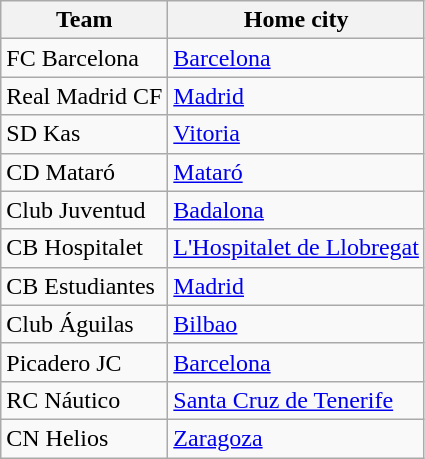<table class="wikitable sortable">
<tr>
<th>Team</th>
<th>Home city</th>
</tr>
<tr>
<td>FC Barcelona</td>
<td><a href='#'>Barcelona</a></td>
</tr>
<tr>
<td>Real Madrid CF</td>
<td><a href='#'>Madrid</a></td>
</tr>
<tr>
<td>SD Kas</td>
<td><a href='#'>Vitoria</a></td>
</tr>
<tr>
<td>CD Mataró</td>
<td><a href='#'>Mataró</a></td>
</tr>
<tr>
<td>Club Juventud</td>
<td><a href='#'>Badalona</a></td>
</tr>
<tr>
<td>CB Hospitalet</td>
<td><a href='#'>L'Hospitalet de Llobregat</a></td>
</tr>
<tr>
<td>CB Estudiantes</td>
<td><a href='#'>Madrid</a></td>
</tr>
<tr>
<td>Club Águilas</td>
<td><a href='#'>Bilbao</a></td>
</tr>
<tr>
<td>Picadero JC</td>
<td><a href='#'>Barcelona</a></td>
</tr>
<tr>
<td>RC Náutico</td>
<td><a href='#'>Santa Cruz de Tenerife</a></td>
</tr>
<tr>
<td>CN Helios</td>
<td><a href='#'>Zaragoza</a></td>
</tr>
</table>
